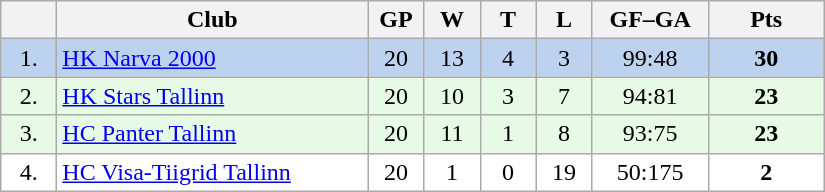<table class="wikitable">
<tr>
<th width="30"></th>
<th width="200">Club</th>
<th width="30">GP</th>
<th width="30">W</th>
<th width="30">T</th>
<th width="30">L</th>
<th width="70">GF–GA</th>
<th width="70">Pts</th>
</tr>
<tr bgcolor="#BCD2EE" align="center">
<td>1.</td>
<td align="left"><a href='#'>HK Narva 2000</a></td>
<td>20</td>
<td>13</td>
<td>4</td>
<td>3</td>
<td>99:48</td>
<td><strong>30</strong></td>
</tr>
<tr bgcolor="#e6fae6" align="center">
<td>2.</td>
<td align="left"><a href='#'>HK Stars Tallinn</a></td>
<td>20</td>
<td>10</td>
<td>3</td>
<td>7</td>
<td>94:81</td>
<td><strong>23</strong></td>
</tr>
<tr bgcolor="#e6fae6" align="center">
<td>3.</td>
<td align="left"><a href='#'>HC Panter Tallinn</a></td>
<td>20</td>
<td>11</td>
<td>1</td>
<td>8</td>
<td>93:75</td>
<td><strong>23</strong></td>
</tr>
<tr bgcolor="#FFFFFF" align="center">
<td>4.</td>
<td align="left"><a href='#'>HC Visa-Tiigrid Tallinn</a></td>
<td>20</td>
<td>1</td>
<td>0</td>
<td>19</td>
<td>50:175</td>
<td><strong>2</strong></td>
</tr>
</table>
